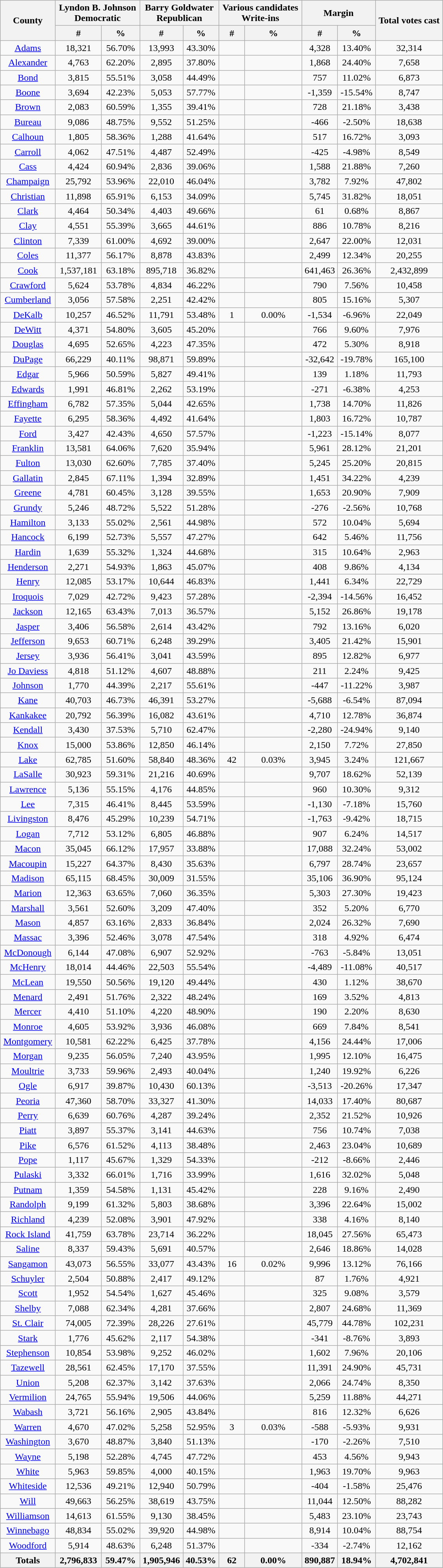<table width="60%" class="wikitable sortable">
<tr>
<th rowspan="2">County</th>
<th colspan="2">Lyndon B. Johnson<br>Democratic</th>
<th colspan="2">Barry Goldwater<br>Republican</th>
<th colspan="2">Various candidates<br>Write-ins</th>
<th colspan="2">Margin</th>
<th rowspan="2">Total votes cast</th>
</tr>
<tr style="text-align:center;">
<th style="text-align:center;" data-sort-type="number">#</th>
<th style="text-align:center;" data-sort-type="number">%</th>
<th style="text-align:center;" data-sort-type="number">#</th>
<th style="text-align:center;" data-sort-type="number">%</th>
<th style="text-align:center;" data-sort-type="number">#</th>
<th style="text-align:center;" data-sort-type="number">%</th>
<th style="text-align:center;" data-sort-type="number">#</th>
<th style="text-align:center;" data-sort-type="number">%</th>
</tr>
<tr style="text-align:center;">
<td><a href='#'>Adams</a></td>
<td>18,321</td>
<td>56.70%</td>
<td>13,993</td>
<td>43.30%</td>
<td></td>
<td></td>
<td>4,328</td>
<td>13.40%</td>
<td>32,314</td>
</tr>
<tr style="text-align:center;">
<td><a href='#'>Alexander</a></td>
<td>4,763</td>
<td>62.20%</td>
<td>2,895</td>
<td>37.80%</td>
<td></td>
<td></td>
<td>1,868</td>
<td>24.40%</td>
<td>7,658</td>
</tr>
<tr style="text-align:center;">
<td><a href='#'>Bond</a></td>
<td>3,815</td>
<td>55.51%</td>
<td>3,058</td>
<td>44.49%</td>
<td></td>
<td></td>
<td>757</td>
<td>11.02%</td>
<td>6,873</td>
</tr>
<tr style="text-align:center;">
<td><a href='#'>Boone</a></td>
<td>3,694</td>
<td>42.23%</td>
<td>5,053</td>
<td>57.77%</td>
<td></td>
<td></td>
<td>-1,359</td>
<td>-15.54%</td>
<td>8,747</td>
</tr>
<tr style="text-align:center;">
<td><a href='#'>Brown</a></td>
<td>2,083</td>
<td>60.59%</td>
<td>1,355</td>
<td>39.41%</td>
<td></td>
<td></td>
<td>728</td>
<td>21.18%</td>
<td>3,438</td>
</tr>
<tr style="text-align:center;">
<td><a href='#'>Bureau</a></td>
<td>9,086</td>
<td>48.75%</td>
<td>9,552</td>
<td>51.25%</td>
<td></td>
<td></td>
<td>-466</td>
<td>-2.50%</td>
<td>18,638</td>
</tr>
<tr style="text-align:center;">
<td><a href='#'>Calhoun</a></td>
<td>1,805</td>
<td>58.36%</td>
<td>1,288</td>
<td>41.64%</td>
<td></td>
<td></td>
<td>517</td>
<td>16.72%</td>
<td>3,093</td>
</tr>
<tr style="text-align:center;">
<td><a href='#'>Carroll</a></td>
<td>4,062</td>
<td>47.51%</td>
<td>4,487</td>
<td>52.49%</td>
<td></td>
<td></td>
<td>-425</td>
<td>-4.98%</td>
<td>8,549</td>
</tr>
<tr style="text-align:center;">
<td><a href='#'>Cass</a></td>
<td>4,424</td>
<td>60.94%</td>
<td>2,836</td>
<td>39.06%</td>
<td></td>
<td></td>
<td>1,588</td>
<td>21.88%</td>
<td>7,260</td>
</tr>
<tr style="text-align:center;">
<td><a href='#'>Champaign</a></td>
<td>25,792</td>
<td>53.96%</td>
<td>22,010</td>
<td>46.04%</td>
<td></td>
<td></td>
<td>3,782</td>
<td>7.92%</td>
<td>47,802</td>
</tr>
<tr style="text-align:center;">
<td><a href='#'>Christian</a></td>
<td>11,898</td>
<td>65.91%</td>
<td>6,153</td>
<td>34.09%</td>
<td></td>
<td></td>
<td>5,745</td>
<td>31.82%</td>
<td>18,051</td>
</tr>
<tr style="text-align:center;">
<td><a href='#'>Clark</a></td>
<td>4,464</td>
<td>50.34%</td>
<td>4,403</td>
<td>49.66%</td>
<td></td>
<td></td>
<td>61</td>
<td>0.68%</td>
<td>8,867</td>
</tr>
<tr style="text-align:center;">
<td><a href='#'>Clay</a></td>
<td>4,551</td>
<td>55.39%</td>
<td>3,665</td>
<td>44.61%</td>
<td></td>
<td></td>
<td>886</td>
<td>10.78%</td>
<td>8,216</td>
</tr>
<tr style="text-align:center;">
<td><a href='#'>Clinton</a></td>
<td>7,339</td>
<td>61.00%</td>
<td>4,692</td>
<td>39.00%</td>
<td></td>
<td></td>
<td>2,647</td>
<td>22.00%</td>
<td>12,031</td>
</tr>
<tr style="text-align:center;">
<td><a href='#'>Coles</a></td>
<td>11,377</td>
<td>56.17%</td>
<td>8,878</td>
<td>43.83%</td>
<td></td>
<td></td>
<td>2,499</td>
<td>12.34%</td>
<td>20,255</td>
</tr>
<tr style="text-align:center;">
<td><a href='#'>Cook</a></td>
<td>1,537,181</td>
<td>63.18%</td>
<td>895,718</td>
<td>36.82%</td>
<td></td>
<td></td>
<td>641,463</td>
<td>26.36%</td>
<td>2,432,899</td>
</tr>
<tr style="text-align:center;">
<td><a href='#'>Crawford</a></td>
<td>5,624</td>
<td>53.78%</td>
<td>4,834</td>
<td>46.22%</td>
<td></td>
<td></td>
<td>790</td>
<td>7.56%</td>
<td>10,458</td>
</tr>
<tr style="text-align:center;">
<td><a href='#'>Cumberland</a></td>
<td>3,056</td>
<td>57.58%</td>
<td>2,251</td>
<td>42.42%</td>
<td></td>
<td></td>
<td>805</td>
<td>15.16%</td>
<td>5,307</td>
</tr>
<tr style="text-align:center;">
<td><a href='#'>DeKalb</a></td>
<td>10,257</td>
<td>46.52%</td>
<td>11,791</td>
<td>53.48%</td>
<td>1</td>
<td>0.00%</td>
<td>-1,534</td>
<td>-6.96%</td>
<td>22,049</td>
</tr>
<tr style="text-align:center;">
<td><a href='#'>DeWitt</a></td>
<td>4,371</td>
<td>54.80%</td>
<td>3,605</td>
<td>45.20%</td>
<td></td>
<td></td>
<td>766</td>
<td>9.60%</td>
<td>7,976</td>
</tr>
<tr style="text-align:center;">
<td><a href='#'>Douglas</a></td>
<td>4,695</td>
<td>52.65%</td>
<td>4,223</td>
<td>47.35%</td>
<td></td>
<td></td>
<td>472</td>
<td>5.30%</td>
<td>8,918</td>
</tr>
<tr style="text-align:center;">
<td><a href='#'>DuPage</a></td>
<td>66,229</td>
<td>40.11%</td>
<td>98,871</td>
<td>59.89%</td>
<td></td>
<td></td>
<td>-32,642</td>
<td>-19.78%</td>
<td>165,100</td>
</tr>
<tr style="text-align:center;">
<td><a href='#'>Edgar</a></td>
<td>5,966</td>
<td>50.59%</td>
<td>5,827</td>
<td>49.41%</td>
<td></td>
<td></td>
<td>139</td>
<td>1.18%</td>
<td>11,793</td>
</tr>
<tr style="text-align:center;">
<td><a href='#'>Edwards</a></td>
<td>1,991</td>
<td>46.81%</td>
<td>2,262</td>
<td>53.19%</td>
<td></td>
<td></td>
<td>-271</td>
<td>-6.38%</td>
<td>4,253</td>
</tr>
<tr style="text-align:center;">
<td><a href='#'>Effingham</a></td>
<td>6,782</td>
<td>57.35%</td>
<td>5,044</td>
<td>42.65%</td>
<td></td>
<td></td>
<td>1,738</td>
<td>14.70%</td>
<td>11,826</td>
</tr>
<tr style="text-align:center;">
<td><a href='#'>Fayette</a></td>
<td>6,295</td>
<td>58.36%</td>
<td>4,492</td>
<td>41.64%</td>
<td></td>
<td></td>
<td>1,803</td>
<td>16.72%</td>
<td>10,787</td>
</tr>
<tr style="text-align:center;">
<td><a href='#'>Ford</a></td>
<td>3,427</td>
<td>42.43%</td>
<td>4,650</td>
<td>57.57%</td>
<td></td>
<td></td>
<td>-1,223</td>
<td>-15.14%</td>
<td>8,077</td>
</tr>
<tr style="text-align:center;">
<td><a href='#'>Franklin</a></td>
<td>13,581</td>
<td>64.06%</td>
<td>7,620</td>
<td>35.94%</td>
<td></td>
<td></td>
<td>5,961</td>
<td>28.12%</td>
<td>21,201</td>
</tr>
<tr style="text-align:center;">
<td><a href='#'>Fulton</a></td>
<td>13,030</td>
<td>62.60%</td>
<td>7,785</td>
<td>37.40%</td>
<td></td>
<td></td>
<td>5,245</td>
<td>25.20%</td>
<td>20,815</td>
</tr>
<tr style="text-align:center;">
<td><a href='#'>Gallatin</a></td>
<td>2,845</td>
<td>67.11%</td>
<td>1,394</td>
<td>32.89%</td>
<td></td>
<td></td>
<td>1,451</td>
<td>34.22%</td>
<td>4,239</td>
</tr>
<tr style="text-align:center;">
<td><a href='#'>Greene</a></td>
<td>4,781</td>
<td>60.45%</td>
<td>3,128</td>
<td>39.55%</td>
<td></td>
<td></td>
<td>1,653</td>
<td>20.90%</td>
<td>7,909</td>
</tr>
<tr style="text-align:center;">
<td><a href='#'>Grundy</a></td>
<td>5,246</td>
<td>48.72%</td>
<td>5,522</td>
<td>51.28%</td>
<td></td>
<td></td>
<td>-276</td>
<td>-2.56%</td>
<td>10,768</td>
</tr>
<tr style="text-align:center;">
<td><a href='#'>Hamilton</a></td>
<td>3,133</td>
<td>55.02%</td>
<td>2,561</td>
<td>44.98%</td>
<td></td>
<td></td>
<td>572</td>
<td>10.04%</td>
<td>5,694</td>
</tr>
<tr style="text-align:center;">
<td><a href='#'>Hancock</a></td>
<td>6,199</td>
<td>52.73%</td>
<td>5,557</td>
<td>47.27%</td>
<td></td>
<td></td>
<td>642</td>
<td>5.46%</td>
<td>11,756</td>
</tr>
<tr style="text-align:center;">
<td><a href='#'>Hardin</a></td>
<td>1,639</td>
<td>55.32%</td>
<td>1,324</td>
<td>44.68%</td>
<td></td>
<td></td>
<td>315</td>
<td>10.64%</td>
<td>2,963</td>
</tr>
<tr style="text-align:center;">
<td><a href='#'>Henderson</a></td>
<td>2,271</td>
<td>54.93%</td>
<td>1,863</td>
<td>45.07%</td>
<td></td>
<td></td>
<td>408</td>
<td>9.86%</td>
<td>4,134</td>
</tr>
<tr style="text-align:center;">
<td><a href='#'>Henry</a></td>
<td>12,085</td>
<td>53.17%</td>
<td>10,644</td>
<td>46.83%</td>
<td></td>
<td></td>
<td>1,441</td>
<td>6.34%</td>
<td>22,729</td>
</tr>
<tr style="text-align:center;">
<td><a href='#'>Iroquois</a></td>
<td>7,029</td>
<td>42.72%</td>
<td>9,423</td>
<td>57.28%</td>
<td></td>
<td></td>
<td>-2,394</td>
<td>-14.56%</td>
<td>16,452</td>
</tr>
<tr style="text-align:center;">
<td><a href='#'>Jackson</a></td>
<td>12,165</td>
<td>63.43%</td>
<td>7,013</td>
<td>36.57%</td>
<td></td>
<td></td>
<td>5,152</td>
<td>26.86%</td>
<td>19,178</td>
</tr>
<tr style="text-align:center;">
<td><a href='#'>Jasper</a></td>
<td>3,406</td>
<td>56.58%</td>
<td>2,614</td>
<td>43.42%</td>
<td></td>
<td></td>
<td>792</td>
<td>13.16%</td>
<td>6,020</td>
</tr>
<tr style="text-align:center;">
<td><a href='#'>Jefferson</a></td>
<td>9,653</td>
<td>60.71%</td>
<td>6,248</td>
<td>39.29%</td>
<td></td>
<td></td>
<td>3,405</td>
<td>21.42%</td>
<td>15,901</td>
</tr>
<tr style="text-align:center;">
<td><a href='#'>Jersey</a></td>
<td>3,936</td>
<td>56.41%</td>
<td>3,041</td>
<td>43.59%</td>
<td></td>
<td></td>
<td>895</td>
<td>12.82%</td>
<td>6,977</td>
</tr>
<tr style="text-align:center;">
<td><a href='#'>Jo Daviess</a></td>
<td>4,818</td>
<td>51.12%</td>
<td>4,607</td>
<td>48.88%</td>
<td></td>
<td></td>
<td>211</td>
<td>2.24%</td>
<td>9,425</td>
</tr>
<tr style="text-align:center;">
<td><a href='#'>Johnson</a></td>
<td>1,770</td>
<td>44.39%</td>
<td>2,217</td>
<td>55.61%</td>
<td></td>
<td></td>
<td>-447</td>
<td>-11.22%</td>
<td>3,987</td>
</tr>
<tr style="text-align:center;">
<td><a href='#'>Kane</a></td>
<td>40,703</td>
<td>46.73%</td>
<td>46,391</td>
<td>53.27%</td>
<td></td>
<td></td>
<td>-5,688</td>
<td>-6.54%</td>
<td>87,094</td>
</tr>
<tr style="text-align:center;">
<td><a href='#'>Kankakee</a></td>
<td>20,792</td>
<td>56.39%</td>
<td>16,082</td>
<td>43.61%</td>
<td></td>
<td></td>
<td>4,710</td>
<td>12.78%</td>
<td>36,874</td>
</tr>
<tr style="text-align:center;">
<td><a href='#'>Kendall</a></td>
<td>3,430</td>
<td>37.53%</td>
<td>5,710</td>
<td>62.47%</td>
<td></td>
<td></td>
<td>-2,280</td>
<td>-24.94%</td>
<td>9,140</td>
</tr>
<tr style="text-align:center;">
<td><a href='#'>Knox</a></td>
<td>15,000</td>
<td>53.86%</td>
<td>12,850</td>
<td>46.14%</td>
<td></td>
<td></td>
<td>2,150</td>
<td>7.72%</td>
<td>27,850</td>
</tr>
<tr style="text-align:center;">
<td><a href='#'>Lake</a></td>
<td>62,785</td>
<td>51.60%</td>
<td>58,840</td>
<td>48.36%</td>
<td>42</td>
<td>0.03%</td>
<td>3,945</td>
<td>3.24%</td>
<td>121,667</td>
</tr>
<tr style="text-align:center;">
<td><a href='#'>LaSalle</a></td>
<td>30,923</td>
<td>59.31%</td>
<td>21,216</td>
<td>40.69%</td>
<td></td>
<td></td>
<td>9,707</td>
<td>18.62%</td>
<td>52,139</td>
</tr>
<tr style="text-align:center;">
<td><a href='#'>Lawrence</a></td>
<td>5,136</td>
<td>55.15%</td>
<td>4,176</td>
<td>44.85%</td>
<td></td>
<td></td>
<td>960</td>
<td>10.30%</td>
<td>9,312</td>
</tr>
<tr style="text-align:center;">
<td><a href='#'>Lee</a></td>
<td>7,315</td>
<td>46.41%</td>
<td>8,445</td>
<td>53.59%</td>
<td></td>
<td></td>
<td>-1,130</td>
<td>-7.18%</td>
<td>15,760</td>
</tr>
<tr style="text-align:center;">
<td><a href='#'>Livingston</a></td>
<td>8,476</td>
<td>45.29%</td>
<td>10,239</td>
<td>54.71%</td>
<td></td>
<td></td>
<td>-1,763</td>
<td>-9.42%</td>
<td>18,715</td>
</tr>
<tr style="text-align:center;">
<td><a href='#'>Logan</a></td>
<td>7,712</td>
<td>53.12%</td>
<td>6,805</td>
<td>46.88%</td>
<td></td>
<td></td>
<td>907</td>
<td>6.24%</td>
<td>14,517</td>
</tr>
<tr style="text-align:center;">
<td><a href='#'>Macon</a></td>
<td>35,045</td>
<td>66.12%</td>
<td>17,957</td>
<td>33.88%</td>
<td></td>
<td></td>
<td>17,088</td>
<td>32.24%</td>
<td>53,002</td>
</tr>
<tr style="text-align:center;">
<td><a href='#'>Macoupin</a></td>
<td>15,227</td>
<td>64.37%</td>
<td>8,430</td>
<td>35.63%</td>
<td></td>
<td></td>
<td>6,797</td>
<td>28.74%</td>
<td>23,657</td>
</tr>
<tr style="text-align:center;">
<td><a href='#'>Madison</a></td>
<td>65,115</td>
<td>68.45%</td>
<td>30,009</td>
<td>31.55%</td>
<td></td>
<td></td>
<td>35,106</td>
<td>36.90%</td>
<td>95,124</td>
</tr>
<tr style="text-align:center;">
<td><a href='#'>Marion</a></td>
<td>12,363</td>
<td>63.65%</td>
<td>7,060</td>
<td>36.35%</td>
<td></td>
<td></td>
<td>5,303</td>
<td>27.30%</td>
<td>19,423</td>
</tr>
<tr style="text-align:center;">
<td><a href='#'>Marshall</a></td>
<td>3,561</td>
<td>52.60%</td>
<td>3,209</td>
<td>47.40%</td>
<td></td>
<td></td>
<td>352</td>
<td>5.20%</td>
<td>6,770</td>
</tr>
<tr style="text-align:center;">
<td><a href='#'>Mason</a></td>
<td>4,857</td>
<td>63.16%</td>
<td>2,833</td>
<td>36.84%</td>
<td></td>
<td></td>
<td>2,024</td>
<td>26.32%</td>
<td>7,690</td>
</tr>
<tr style="text-align:center;">
<td><a href='#'>Massac</a></td>
<td>3,396</td>
<td>52.46%</td>
<td>3,078</td>
<td>47.54%</td>
<td></td>
<td></td>
<td>318</td>
<td>4.92%</td>
<td>6,474</td>
</tr>
<tr style="text-align:center;">
<td><a href='#'>McDonough</a></td>
<td>6,144</td>
<td>47.08%</td>
<td>6,907</td>
<td>52.92%</td>
<td></td>
<td></td>
<td>-763</td>
<td>-5.84%</td>
<td>13,051</td>
</tr>
<tr style="text-align:center;">
<td><a href='#'>McHenry</a></td>
<td>18,014</td>
<td>44.46%</td>
<td>22,503</td>
<td>55.54%</td>
<td></td>
<td></td>
<td>-4,489</td>
<td>-11.08%</td>
<td>40,517</td>
</tr>
<tr style="text-align:center;">
<td><a href='#'>McLean</a></td>
<td>19,550</td>
<td>50.56%</td>
<td>19,120</td>
<td>49.44%</td>
<td></td>
<td></td>
<td>430</td>
<td>1.12%</td>
<td>38,670</td>
</tr>
<tr style="text-align:center;">
<td><a href='#'>Menard</a></td>
<td>2,491</td>
<td>51.76%</td>
<td>2,322</td>
<td>48.24%</td>
<td></td>
<td></td>
<td>169</td>
<td>3.52%</td>
<td>4,813</td>
</tr>
<tr style="text-align:center;">
<td><a href='#'>Mercer</a></td>
<td>4,410</td>
<td>51.10%</td>
<td>4,220</td>
<td>48.90%</td>
<td></td>
<td></td>
<td>190</td>
<td>2.20%</td>
<td>8,630</td>
</tr>
<tr style="text-align:center;">
<td><a href='#'>Monroe</a></td>
<td>4,605</td>
<td>53.92%</td>
<td>3,936</td>
<td>46.08%</td>
<td></td>
<td></td>
<td>669</td>
<td>7.84%</td>
<td>8,541</td>
</tr>
<tr style="text-align:center;">
<td><a href='#'>Montgomery</a></td>
<td>10,581</td>
<td>62.22%</td>
<td>6,425</td>
<td>37.78%</td>
<td></td>
<td></td>
<td>4,156</td>
<td>24.44%</td>
<td>17,006</td>
</tr>
<tr style="text-align:center;">
<td><a href='#'>Morgan</a></td>
<td>9,235</td>
<td>56.05%</td>
<td>7,240</td>
<td>43.95%</td>
<td></td>
<td></td>
<td>1,995</td>
<td>12.10%</td>
<td>16,475</td>
</tr>
<tr style="text-align:center;">
<td><a href='#'>Moultrie</a></td>
<td>3,733</td>
<td>59.96%</td>
<td>2,493</td>
<td>40.04%</td>
<td></td>
<td></td>
<td>1,240</td>
<td>19.92%</td>
<td>6,226</td>
</tr>
<tr style="text-align:center;">
<td><a href='#'>Ogle</a></td>
<td>6,917</td>
<td>39.87%</td>
<td>10,430</td>
<td>60.13%</td>
<td></td>
<td></td>
<td>-3,513</td>
<td>-20.26%</td>
<td>17,347</td>
</tr>
<tr style="text-align:center;">
<td><a href='#'>Peoria</a></td>
<td>47,360</td>
<td>58.70%</td>
<td>33,327</td>
<td>41.30%</td>
<td></td>
<td></td>
<td>14,033</td>
<td>17.40%</td>
<td>80,687</td>
</tr>
<tr style="text-align:center;">
<td><a href='#'>Perry</a></td>
<td>6,639</td>
<td>60.76%</td>
<td>4,287</td>
<td>39.24%</td>
<td></td>
<td></td>
<td>2,352</td>
<td>21.52%</td>
<td>10,926</td>
</tr>
<tr style="text-align:center;">
<td><a href='#'>Piatt</a></td>
<td>3,897</td>
<td>55.37%</td>
<td>3,141</td>
<td>44.63%</td>
<td></td>
<td></td>
<td>756</td>
<td>10.74%</td>
<td>7,038</td>
</tr>
<tr style="text-align:center;">
<td><a href='#'>Pike</a></td>
<td>6,576</td>
<td>61.52%</td>
<td>4,113</td>
<td>38.48%</td>
<td></td>
<td></td>
<td>2,463</td>
<td>23.04%</td>
<td>10,689</td>
</tr>
<tr style="text-align:center;">
<td><a href='#'>Pope</a></td>
<td>1,117</td>
<td>45.67%</td>
<td>1,329</td>
<td>54.33%</td>
<td></td>
<td></td>
<td>-212</td>
<td>-8.66%</td>
<td>2,446</td>
</tr>
<tr style="text-align:center;">
<td><a href='#'>Pulaski</a></td>
<td>3,332</td>
<td>66.01%</td>
<td>1,716</td>
<td>33.99%</td>
<td></td>
<td></td>
<td>1,616</td>
<td>32.02%</td>
<td>5,048</td>
</tr>
<tr style="text-align:center;">
<td><a href='#'>Putnam</a></td>
<td>1,359</td>
<td>54.58%</td>
<td>1,131</td>
<td>45.42%</td>
<td></td>
<td></td>
<td>228</td>
<td>9.16%</td>
<td>2,490</td>
</tr>
<tr style="text-align:center;">
<td><a href='#'>Randolph</a></td>
<td>9,199</td>
<td>61.32%</td>
<td>5,803</td>
<td>38.68%</td>
<td></td>
<td></td>
<td>3,396</td>
<td>22.64%</td>
<td>15,002</td>
</tr>
<tr style="text-align:center;">
<td><a href='#'>Richland</a></td>
<td>4,239</td>
<td>52.08%</td>
<td>3,901</td>
<td>47.92%</td>
<td></td>
<td></td>
<td>338</td>
<td>4.16%</td>
<td>8,140</td>
</tr>
<tr style="text-align:center;">
<td><a href='#'>Rock Island</a></td>
<td>41,759</td>
<td>63.78%</td>
<td>23,714</td>
<td>36.22%</td>
<td></td>
<td></td>
<td>18,045</td>
<td>27.56%</td>
<td>65,473</td>
</tr>
<tr style="text-align:center;">
<td><a href='#'>Saline</a></td>
<td>8,337</td>
<td>59.43%</td>
<td>5,691</td>
<td>40.57%</td>
<td></td>
<td></td>
<td>2,646</td>
<td>18.86%</td>
<td>14,028</td>
</tr>
<tr style="text-align:center;">
<td><a href='#'>Sangamon</a></td>
<td>43,073</td>
<td>56.55%</td>
<td>33,077</td>
<td>43.43%</td>
<td>16</td>
<td>0.02%</td>
<td>9,996</td>
<td>13.12%</td>
<td>76,166</td>
</tr>
<tr style="text-align:center;">
<td><a href='#'>Schuyler</a></td>
<td>2,504</td>
<td>50.88%</td>
<td>2,417</td>
<td>49.12%</td>
<td></td>
<td></td>
<td>87</td>
<td>1.76%</td>
<td>4,921</td>
</tr>
<tr style="text-align:center;">
<td><a href='#'>Scott</a></td>
<td>1,952</td>
<td>54.54%</td>
<td>1,627</td>
<td>45.46%</td>
<td></td>
<td></td>
<td>325</td>
<td>9.08%</td>
<td>3,579</td>
</tr>
<tr style="text-align:center;">
<td><a href='#'>Shelby</a></td>
<td>7,088</td>
<td>62.34%</td>
<td>4,281</td>
<td>37.66%</td>
<td></td>
<td></td>
<td>2,807</td>
<td>24.68%</td>
<td>11,369</td>
</tr>
<tr style="text-align:center;">
<td><a href='#'>St. Clair</a></td>
<td>74,005</td>
<td>72.39%</td>
<td>28,226</td>
<td>27.61%</td>
<td></td>
<td></td>
<td>45,779</td>
<td>44.78%</td>
<td>102,231</td>
</tr>
<tr style="text-align:center;">
<td><a href='#'>Stark</a></td>
<td>1,776</td>
<td>45.62%</td>
<td>2,117</td>
<td>54.38%</td>
<td></td>
<td></td>
<td>-341</td>
<td>-8.76%</td>
<td>3,893</td>
</tr>
<tr style="text-align:center;">
<td><a href='#'>Stephenson</a></td>
<td>10,854</td>
<td>53.98%</td>
<td>9,252</td>
<td>46.02%</td>
<td></td>
<td></td>
<td>1,602</td>
<td>7.96%</td>
<td>20,106</td>
</tr>
<tr style="text-align:center;">
<td><a href='#'>Tazewell</a></td>
<td>28,561</td>
<td>62.45%</td>
<td>17,170</td>
<td>37.55%</td>
<td></td>
<td></td>
<td>11,391</td>
<td>24.90%</td>
<td>45,731</td>
</tr>
<tr style="text-align:center;">
<td><a href='#'>Union</a></td>
<td>5,208</td>
<td>62.37%</td>
<td>3,142</td>
<td>37.63%</td>
<td></td>
<td></td>
<td>2,066</td>
<td>24.74%</td>
<td>8,350</td>
</tr>
<tr style="text-align:center;">
<td><a href='#'>Vermilion</a></td>
<td>24,765</td>
<td>55.94%</td>
<td>19,506</td>
<td>44.06%</td>
<td></td>
<td></td>
<td>5,259</td>
<td>11.88%</td>
<td>44,271</td>
</tr>
<tr style="text-align:center;">
<td><a href='#'>Wabash</a></td>
<td>3,721</td>
<td>56.16%</td>
<td>2,905</td>
<td>43.84%</td>
<td></td>
<td></td>
<td>816</td>
<td>12.32%</td>
<td>6,626</td>
</tr>
<tr style="text-align:center;">
<td><a href='#'>Warren</a></td>
<td>4,670</td>
<td>47.02%</td>
<td>5,258</td>
<td>52.95%</td>
<td>3</td>
<td>0.03%</td>
<td>-588</td>
<td>-5.93%</td>
<td>9,931</td>
</tr>
<tr style="text-align:center;">
<td><a href='#'>Washington</a></td>
<td>3,670</td>
<td>48.87%</td>
<td>3,840</td>
<td>51.13%</td>
<td></td>
<td></td>
<td>-170</td>
<td>-2.26%</td>
<td>7,510</td>
</tr>
<tr style="text-align:center;">
<td><a href='#'>Wayne</a></td>
<td>5,198</td>
<td>52.28%</td>
<td>4,745</td>
<td>47.72%</td>
<td></td>
<td></td>
<td>453</td>
<td>4.56%</td>
<td>9,943</td>
</tr>
<tr style="text-align:center;">
<td><a href='#'>White</a></td>
<td>5,963</td>
<td>59.85%</td>
<td>4,000</td>
<td>40.15%</td>
<td></td>
<td></td>
<td>1,963</td>
<td>19.70%</td>
<td>9,963</td>
</tr>
<tr style="text-align:center;">
<td><a href='#'>Whiteside</a></td>
<td>12,536</td>
<td>49.21%</td>
<td>12,940</td>
<td>50.79%</td>
<td></td>
<td></td>
<td>-404</td>
<td>-1.58%</td>
<td>25,476</td>
</tr>
<tr style="text-align:center;">
<td><a href='#'>Will</a></td>
<td>49,663</td>
<td>56.25%</td>
<td>38,619</td>
<td>43.75%</td>
<td></td>
<td></td>
<td>11,044</td>
<td>12.50%</td>
<td>88,282</td>
</tr>
<tr style="text-align:center;">
<td><a href='#'>Williamson</a></td>
<td>14,613</td>
<td>61.55%</td>
<td>9,130</td>
<td>38.45%</td>
<td></td>
<td></td>
<td>5,483</td>
<td>23.10%</td>
<td>23,743</td>
</tr>
<tr style="text-align:center;">
<td><a href='#'>Winnebago</a></td>
<td>48,834</td>
<td>55.02%</td>
<td>39,920</td>
<td>44.98%</td>
<td></td>
<td></td>
<td>8,914</td>
<td>10.04%</td>
<td>88,754</td>
</tr>
<tr style="text-align:center;">
<td><a href='#'>Woodford</a></td>
<td>5,914</td>
<td>48.63%</td>
<td>6,248</td>
<td>51.37%</td>
<td></td>
<td></td>
<td>-334</td>
<td>-2.74%</td>
<td>12,162</td>
</tr>
<tr style="text-align:center;">
<th>Totals</th>
<th>2,796,833</th>
<th>59.47%</th>
<th>1,905,946</th>
<th>40.53%</th>
<th>62</th>
<th>0.00%</th>
<th>890,887</th>
<th>18.94%</th>
<th>4,702,841</th>
</tr>
</table>
